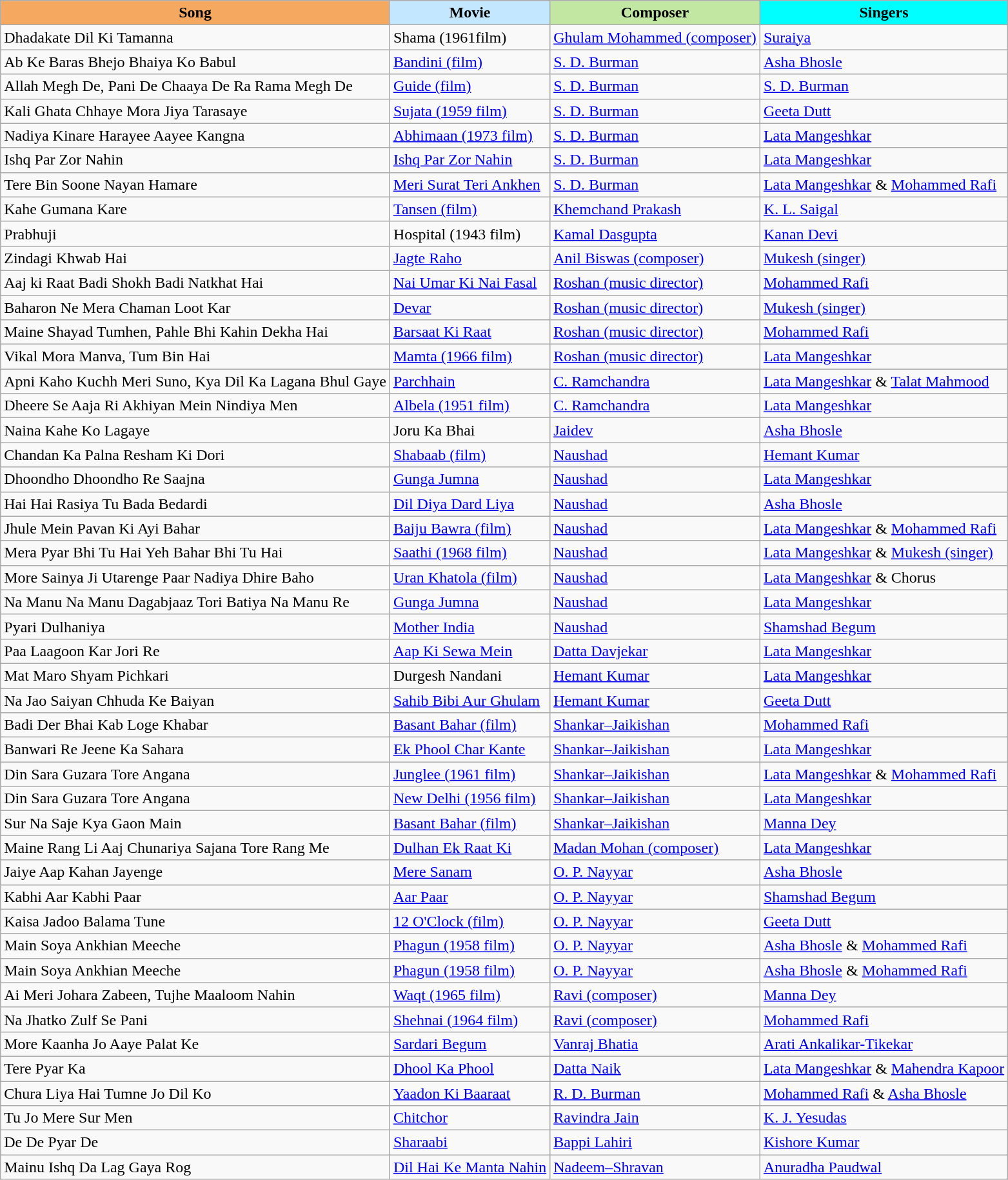<table class="wikitable sortable">
<tr>
<th style="background:#f4a860">Song</th>
<th style="background:#c2e7ff">Movie</th>
<th style="background:#c2e7a3">Composer</th>
<th style="background:#00ffff">Singers</th>
</tr>
<tr>
<td>Dhadakate Dil Ki Tamanna</td>
<td>Shama (1961film)</td>
<td><a href='#'>Ghulam Mohammed (composer)</a></td>
<td><a href='#'>Suraiya</a></td>
</tr>
<tr>
<td>Ab Ke Baras Bhejo Bhaiya Ko Babul</td>
<td><a href='#'>Bandini (film)</a></td>
<td><a href='#'>S. D. Burman</a></td>
<td><a href='#'>Asha Bhosle</a></td>
</tr>
<tr>
<td>Allah Megh De, Pani De Chaaya De Ra Rama Megh De</td>
<td><a href='#'>Guide (film)</a></td>
<td><a href='#'>S. D. Burman</a></td>
<td><a href='#'>S. D. Burman</a></td>
</tr>
<tr>
<td>Kali Ghata Chhaye Mora Jiya Tarasaye</td>
<td><a href='#'>Sujata (1959 film)</a></td>
<td><a href='#'>S. D. Burman</a></td>
<td><a href='#'>Geeta Dutt</a></td>
</tr>
<tr>
<td>Nadiya Kinare Harayee Aayee Kangna</td>
<td><a href='#'>Abhimaan (1973 film)</a></td>
<td><a href='#'>S. D. Burman</a></td>
<td><a href='#'>Lata Mangeshkar</a></td>
</tr>
<tr>
<td>Ishq Par Zor Nahin</td>
<td><a href='#'>Ishq Par Zor Nahin</a></td>
<td><a href='#'>S. D. Burman</a></td>
<td><a href='#'>Lata Mangeshkar</a></td>
</tr>
<tr>
<td>Tere Bin Soone Nayan Hamare</td>
<td><a href='#'>Meri Surat Teri Ankhen</a></td>
<td><a href='#'>S. D. Burman</a></td>
<td><a href='#'>Lata Mangeshkar</a> & <a href='#'>Mohammed Rafi</a></td>
</tr>
<tr>
<td>Kahe Gumana Kare</td>
<td><a href='#'>Tansen (film)</a></td>
<td><a href='#'>Khemchand Prakash</a></td>
<td><a href='#'>K. L. Saigal</a></td>
</tr>
<tr>
<td>Prabhuji</td>
<td>Hospital (1943 film)</td>
<td><a href='#'>Kamal Dasgupta</a></td>
<td><a href='#'>Kanan Devi</a></td>
</tr>
<tr>
<td>Zindagi Khwab Hai</td>
<td><a href='#'>Jagte Raho</a></td>
<td><a href='#'>Anil Biswas (composer)</a></td>
<td><a href='#'>Mukesh (singer)</a></td>
</tr>
<tr>
<td>Aaj ki Raat Badi Shokh Badi Natkhat Hai</td>
<td><a href='#'>Nai Umar Ki Nai Fasal</a></td>
<td><a href='#'>Roshan (music director)</a></td>
<td><a href='#'>Mohammed Rafi</a></td>
</tr>
<tr>
<td>Baharon Ne Mera Chaman Loot Kar</td>
<td><a href='#'>Devar</a></td>
<td><a href='#'>Roshan (music director)</a></td>
<td><a href='#'>Mukesh (singer)</a></td>
</tr>
<tr>
<td>Maine Shayad Tumhen, Pahle Bhi Kahin Dekha Hai</td>
<td><a href='#'>Barsaat Ki Raat</a></td>
<td><a href='#'>Roshan (music director)</a></td>
<td><a href='#'>Mohammed Rafi</a></td>
</tr>
<tr>
<td>Vikal Mora Manva, Tum Bin Hai</td>
<td><a href='#'>Mamta (1966 film)</a></td>
<td><a href='#'>Roshan (music director)</a></td>
<td><a href='#'>Lata Mangeshkar</a></td>
</tr>
<tr>
<td>Apni Kaho Kuchh Meri Suno, Kya Dil Ka Lagana Bhul Gaye</td>
<td><a href='#'>Parchhain</a></td>
<td><a href='#'>C. Ramchandra</a></td>
<td><a href='#'>Lata Mangeshkar</a> & <a href='#'>Talat Mahmood</a></td>
</tr>
<tr>
<td>Dheere Se Aaja Ri Akhiyan Mein Nindiya Men</td>
<td><a href='#'>Albela (1951 film)</a></td>
<td><a href='#'>C. Ramchandra</a></td>
<td><a href='#'>Lata Mangeshkar</a></td>
</tr>
<tr>
<td>Naina Kahe Ko Lagaye</td>
<td>Joru Ka Bhai</td>
<td><a href='#'>Jaidev</a></td>
<td><a href='#'>Asha Bhosle</a></td>
</tr>
<tr>
<td>Chandan Ka Palna Resham Ki Dori</td>
<td><a href='#'>Shabaab (film)</a></td>
<td><a href='#'>Naushad</a></td>
<td><a href='#'>Hemant Kumar</a></td>
</tr>
<tr>
<td>Dhoondho Dhoondho Re Saajna</td>
<td><a href='#'>Gunga Jumna</a></td>
<td><a href='#'>Naushad</a></td>
<td><a href='#'>Lata Mangeshkar</a></td>
</tr>
<tr>
<td>Hai Hai Rasiya Tu Bada Bedardi</td>
<td><a href='#'>Dil Diya Dard Liya</a></td>
<td><a href='#'>Naushad</a></td>
<td><a href='#'>Asha Bhosle</a></td>
</tr>
<tr>
<td>Jhule Mein Pavan Ki Ayi Bahar</td>
<td><a href='#'>Baiju Bawra (film)</a></td>
<td><a href='#'>Naushad</a></td>
<td><a href='#'>Lata Mangeshkar</a> & <a href='#'>Mohammed Rafi</a></td>
</tr>
<tr>
<td>Mera Pyar Bhi Tu Hai Yeh Bahar Bhi Tu Hai</td>
<td><a href='#'>Saathi (1968 film)</a></td>
<td><a href='#'>Naushad</a></td>
<td><a href='#'>Lata Mangeshkar</a> & <a href='#'>Mukesh (singer)</a></td>
</tr>
<tr>
<td>More Sainya Ji Utarenge Paar Nadiya Dhire Baho</td>
<td><a href='#'>Uran Khatola (film)</a></td>
<td><a href='#'>Naushad</a></td>
<td><a href='#'>Lata Mangeshkar</a> & Chorus</td>
</tr>
<tr>
<td>Na Manu Na Manu Dagabjaaz Tori Batiya Na Manu Re</td>
<td><a href='#'>Gunga Jumna</a></td>
<td><a href='#'>Naushad</a></td>
<td><a href='#'>Lata Mangeshkar</a></td>
</tr>
<tr>
<td>Pyari Dulhaniya</td>
<td><a href='#'>Mother India</a></td>
<td><a href='#'>Naushad</a></td>
<td><a href='#'>Shamshad Begum</a></td>
</tr>
<tr>
<td>Paa Laagoon Kar Jori Re</td>
<td><a href='#'>Aap Ki Sewa Mein</a></td>
<td><a href='#'>Datta Davjekar</a></td>
<td><a href='#'>Lata Mangeshkar</a></td>
</tr>
<tr>
<td>Mat Maro Shyam Pichkari</td>
<td>Durgesh Nandani</td>
<td><a href='#'>Hemant Kumar</a></td>
<td><a href='#'>Lata Mangeshkar</a></td>
</tr>
<tr>
<td>Na Jao Saiyan Chhuda Ke Baiyan</td>
<td><a href='#'>Sahib Bibi Aur Ghulam</a></td>
<td><a href='#'>Hemant Kumar</a></td>
<td><a href='#'>Geeta Dutt</a></td>
</tr>
<tr>
<td>Badi Der Bhai Kab Loge Khabar</td>
<td><a href='#'>Basant Bahar (film)</a></td>
<td><a href='#'>Shankar–Jaikishan</a></td>
<td><a href='#'>Mohammed Rafi</a></td>
</tr>
<tr>
<td>Banwari Re Jeene Ka Sahara</td>
<td><a href='#'>Ek Phool Char Kante</a></td>
<td><a href='#'>Shankar–Jaikishan</a></td>
<td><a href='#'>Lata Mangeshkar</a></td>
</tr>
<tr>
<td>Din Sara Guzara Tore Angana</td>
<td><a href='#'>Junglee (1961 film)</a></td>
<td><a href='#'>Shankar–Jaikishan</a></td>
<td><a href='#'>Lata Mangeshkar</a> & <a href='#'>Mohammed Rafi</a></td>
</tr>
<tr>
<td>Din Sara Guzara Tore Angana</td>
<td><a href='#'>New Delhi (1956 film)</a></td>
<td><a href='#'>Shankar–Jaikishan</a></td>
<td><a href='#'>Lata Mangeshkar</a></td>
</tr>
<tr>
<td>Sur Na Saje Kya Gaon Main</td>
<td><a href='#'>Basant Bahar (film)</a></td>
<td><a href='#'>Shankar–Jaikishan</a></td>
<td><a href='#'>Manna Dey</a></td>
</tr>
<tr>
<td>Maine Rang Li Aaj Chunariya Sajana Tore Rang Me</td>
<td><a href='#'>Dulhan Ek Raat Ki</a></td>
<td><a href='#'>Madan Mohan (composer)</a></td>
<td><a href='#'>Lata Mangeshkar</a></td>
</tr>
<tr>
<td>Jaiye Aap Kahan Jayenge</td>
<td><a href='#'>Mere Sanam</a></td>
<td><a href='#'>O. P. Nayyar</a></td>
<td><a href='#'>Asha Bhosle</a></td>
</tr>
<tr>
<td>Kabhi Aar Kabhi Paar</td>
<td><a href='#'>Aar Paar</a></td>
<td><a href='#'>O. P. Nayyar</a></td>
<td><a href='#'>Shamshad Begum</a></td>
</tr>
<tr>
<td>Kaisa Jadoo Balama Tune</td>
<td><a href='#'>12 O'Clock (film)</a></td>
<td><a href='#'>O. P. Nayyar</a></td>
<td><a href='#'>Geeta Dutt</a></td>
</tr>
<tr>
<td>Main Soya Ankhian Meeche</td>
<td><a href='#'>Phagun (1958 film)</a></td>
<td><a href='#'>O. P. Nayyar</a></td>
<td><a href='#'>Asha Bhosle</a> & <a href='#'>Mohammed Rafi</a></td>
</tr>
<tr>
<td>Main Soya Ankhian Meeche</td>
<td><a href='#'>Phagun (1958 film)</a></td>
<td><a href='#'>O. P. Nayyar</a></td>
<td><a href='#'>Asha Bhosle</a> & <a href='#'>Mohammed Rafi</a></td>
</tr>
<tr>
<td>Ai Meri Johara Zabeen, Tujhe Maaloom Nahin</td>
<td><a href='#'>Waqt (1965 film)</a></td>
<td><a href='#'>Ravi (composer)</a></td>
<td><a href='#'>Manna Dey</a></td>
</tr>
<tr>
<td>Na Jhatko Zulf Se Pani</td>
<td><a href='#'>Shehnai (1964 film)</a></td>
<td><a href='#'>Ravi (composer)</a></td>
<td><a href='#'>Mohammed Rafi</a></td>
</tr>
<tr>
<td>More Kaanha Jo Aaye Palat Ke</td>
<td><a href='#'>Sardari Begum</a></td>
<td><a href='#'>Vanraj Bhatia</a></td>
<td><a href='#'>Arati Ankalikar-Tikekar</a></td>
</tr>
<tr>
<td>Tere Pyar Ka</td>
<td><a href='#'>Dhool Ka Phool</a></td>
<td><a href='#'>Datta Naik</a></td>
<td><a href='#'>Lata Mangeshkar</a> & <a href='#'>Mahendra Kapoor</a></td>
</tr>
<tr>
<td>Chura Liya Hai Tumne Jo Dil Ko</td>
<td><a href='#'>Yaadon Ki Baaraat</a></td>
<td><a href='#'>R. D. Burman</a></td>
<td><a href='#'>Mohammed Rafi</a> & <a href='#'>Asha Bhosle</a></td>
</tr>
<tr>
<td>Tu Jo Mere Sur Men</td>
<td><a href='#'>Chitchor</a></td>
<td><a href='#'>Ravindra Jain</a></td>
<td><a href='#'>K. J. Yesudas</a></td>
</tr>
<tr>
<td>De De Pyar De</td>
<td><a href='#'>Sharaabi</a></td>
<td><a href='#'>Bappi Lahiri</a></td>
<td><a href='#'>Kishore Kumar</a></td>
</tr>
<tr>
<td>Mainu Ishq Da Lag Gaya Rog</td>
<td><a href='#'>Dil Hai Ke Manta Nahin</a></td>
<td><a href='#'>Nadeem–Shravan</a></td>
<td><a href='#'>Anuradha Paudwal</a></td>
</tr>
</table>
